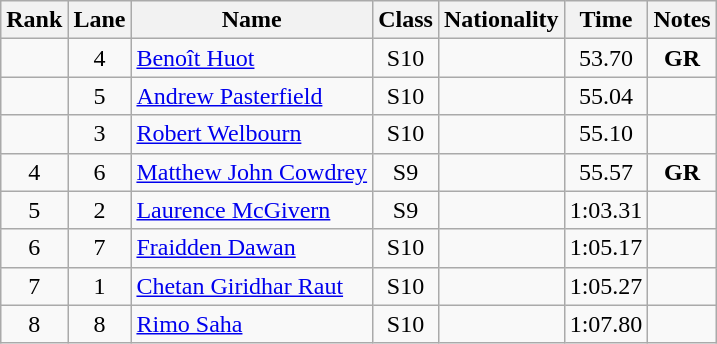<table class="wikitable sortable" style="text-align:center">
<tr>
<th>Rank</th>
<th>Lane</th>
<th>Name</th>
<th>Class</th>
<th>Nationality</th>
<th>Time</th>
<th>Notes</th>
</tr>
<tr>
<td></td>
<td>4</td>
<td align=left><a href='#'>Benoît Huot</a></td>
<td>S10</td>
<td align=left></td>
<td>53.70</td>
<td><strong>GR</strong></td>
</tr>
<tr>
<td></td>
<td>5</td>
<td align=left><a href='#'>Andrew Pasterfield</a></td>
<td>S10</td>
<td align=left></td>
<td>55.04</td>
<td></td>
</tr>
<tr>
<td></td>
<td>3</td>
<td align=left><a href='#'>Robert Welbourn</a></td>
<td>S10</td>
<td align=left></td>
<td>55.10</td>
<td></td>
</tr>
<tr>
<td>4</td>
<td>6</td>
<td align=left><a href='#'>Matthew John Cowdrey</a></td>
<td>S9</td>
<td align=left></td>
<td>55.57</td>
<td><strong>GR</strong></td>
</tr>
<tr>
<td>5</td>
<td>2</td>
<td align=left><a href='#'>Laurence McGivern</a></td>
<td>S9</td>
<td align=left></td>
<td>1:03.31</td>
<td></td>
</tr>
<tr>
<td>6</td>
<td>7</td>
<td align=left><a href='#'>Fraidden Dawan</a></td>
<td>S10</td>
<td align=left></td>
<td>1:05.17</td>
<td></td>
</tr>
<tr>
<td>7</td>
<td>1</td>
<td align=left><a href='#'>Chetan Giridhar Raut</a></td>
<td>S10</td>
<td align=left></td>
<td>1:05.27</td>
<td></td>
</tr>
<tr>
<td>8</td>
<td>8</td>
<td align=left><a href='#'>Rimo Saha</a></td>
<td>S10</td>
<td align=left></td>
<td>1:07.80</td>
<td></td>
</tr>
</table>
